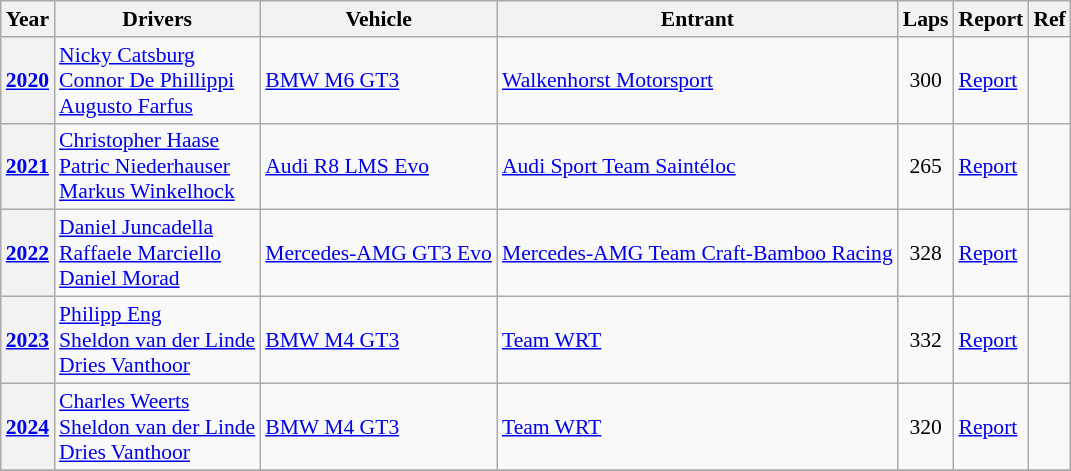<table class="wikitable" style="font-size: 90%">
<tr>
<th>Year</th>
<th>Drivers</th>
<th>Vehicle</th>
<th>Entrant</th>
<th>Laps</th>
<th>Report</th>
<th>Ref</th>
</tr>
<tr>
<th><a href='#'>2020</a></th>
<td> <a href='#'>Nicky Catsburg</a><br> <a href='#'>Connor De Phillippi</a><br> <a href='#'>Augusto Farfus</a></td>
<td><a href='#'>BMW M6 GT3</a></td>
<td> <a href='#'>Walkenhorst Motorsport</a></td>
<td align="center">300</td>
<td><a href='#'>Report</a></td>
<td align="center"></td>
</tr>
<tr>
<th><a href='#'>2021</a></th>
<td> <a href='#'>Christopher Haase</a><br> <a href='#'>Patric Niederhauser</a><br> <a href='#'>Markus Winkelhock</a></td>
<td><a href='#'>Audi R8 LMS Evo</a></td>
<td> <a href='#'>Audi Sport Team Saintéloc</a></td>
<td align="center">265</td>
<td><a href='#'>Report</a></td>
<td align="center"></td>
</tr>
<tr>
<th><a href='#'>2022</a></th>
<td> <a href='#'>Daniel Juncadella</a><br> <a href='#'>Raffaele Marciello</a><br> <a href='#'>Daniel Morad</a></td>
<td><a href='#'>Mercedes-AMG GT3 Evo</a></td>
<td> <a href='#'>Mercedes-AMG Team Craft-Bamboo Racing</a></td>
<td align="center">328</td>
<td><a href='#'>Report</a></td>
<td align="center"></td>
</tr>
<tr>
<th><a href='#'>2023</a></th>
<td> <a href='#'>Philipp Eng</a><br> <a href='#'>Sheldon van der Linde</a><br> <a href='#'>Dries Vanthoor</a></td>
<td><a href='#'>BMW M4 GT3</a></td>
<td> <a href='#'>Team WRT</a></td>
<td align="center">332</td>
<td><a href='#'>Report</a></td>
<td align="center"></td>
</tr>
<tr>
<th><a href='#'>2024</a></th>
<td> <a href='#'>Charles Weerts</a><br> <a href='#'>Sheldon van der Linde</a><br> <a href='#'>Dries Vanthoor</a></td>
<td><a href='#'>BMW M4 GT3</a></td>
<td> <a href='#'>Team WRT</a></td>
<td align="center">320</td>
<td><a href='#'>Report</a></td>
<td align="center"></td>
</tr>
<tr>
</tr>
</table>
